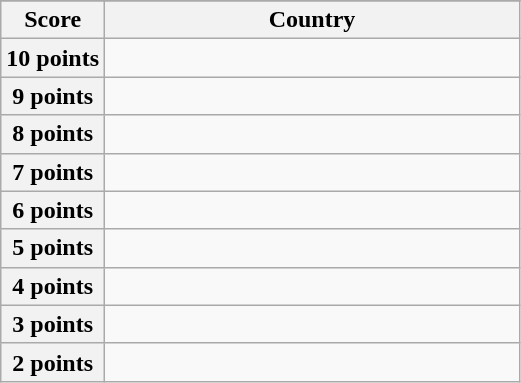<table class="wikitable">
<tr>
</tr>
<tr>
<th scope="col" width="20%">Score</th>
<th scope="col">Country</th>
</tr>
<tr>
<th scope="row">10 points</th>
<td></td>
</tr>
<tr>
<th scope="row">9 points</th>
<td></td>
</tr>
<tr>
<th scope="row">8 points</th>
<td></td>
</tr>
<tr>
<th scope="row">7 points</th>
<td></td>
</tr>
<tr>
<th scope="row">6 points</th>
<td></td>
</tr>
<tr>
<th scope="row">5 points</th>
<td></td>
</tr>
<tr>
<th scope="row">4 points</th>
<td></td>
</tr>
<tr>
<th scope="row">3 points</th>
<td></td>
</tr>
<tr>
<th scope="row">2 points</th>
<td></td>
</tr>
</table>
